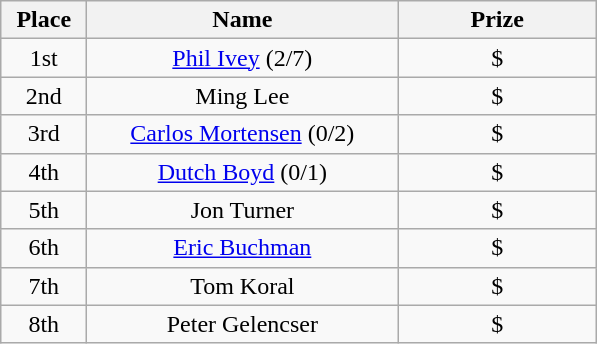<table class="wikitable">
<tr>
<th width="50">Place</th>
<th width="200">Name</th>
<th width="125">Prize</th>
</tr>
<tr>
<td align = "center">1st</td>
<td align = "center"><a href='#'>Phil Ivey</a> (2/7)</td>
<td align = "center">$</td>
</tr>
<tr>
<td align = "center">2nd</td>
<td align = "center">Ming Lee</td>
<td align = "center">$</td>
</tr>
<tr>
<td align = "center">3rd</td>
<td align = "center"><a href='#'>Carlos Mortensen</a> (0/2)</td>
<td align = "center">$</td>
</tr>
<tr>
<td align = "center">4th</td>
<td align = "center"><a href='#'>Dutch Boyd</a> (0/1)</td>
<td align = "center">$</td>
</tr>
<tr>
<td align = "center">5th</td>
<td align = "center">Jon Turner</td>
<td align = "center">$</td>
</tr>
<tr>
<td align = "center">6th</td>
<td align = "center"><a href='#'>Eric Buchman</a></td>
<td align = "center">$</td>
</tr>
<tr>
<td align = "center">7th</td>
<td align = "center">Tom Koral</td>
<td align = "center">$</td>
</tr>
<tr>
<td align = "center">8th</td>
<td align = "center">Peter Gelencser</td>
<td align = "center">$</td>
</tr>
</table>
